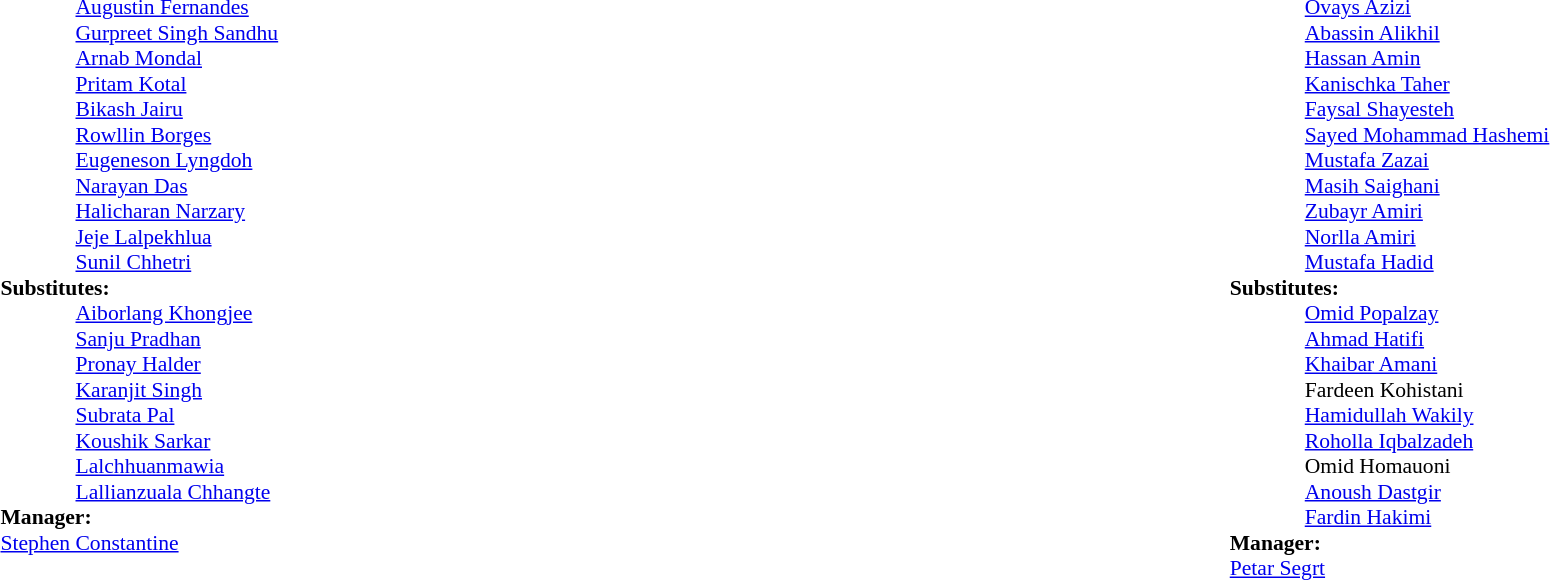<table width="100%">
<tr>
<td valign="top" width="50%"><br><table style="font-size: 90%" cellspacing="0" cellpadding="0">
<tr>
<td colspan="4"></td>
</tr>
<tr>
<th width="25"></th>
<th width="25"></th>
<th width="200"></th>
<th></th>
</tr>
<tr>
<td></td>
<td></td>
<td><a href='#'>Augustin Fernandes</a></td>
</tr>
<tr>
<td></td>
<td></td>
<td><a href='#'>Gurpreet Singh Sandhu</a></td>
</tr>
<tr>
<td></td>
<td></td>
<td><a href='#'>Arnab Mondal</a> </td>
</tr>
<tr>
<td></td>
<td></td>
<td><a href='#'>Pritam Kotal</a></td>
</tr>
<tr>
<td></td>
<td></td>
<td><a href='#'>Bikash Jairu</a> </td>
</tr>
<tr>
<td></td>
<td></td>
<td><a href='#'>Rowllin Borges</a></td>
</tr>
<tr>
<td></td>
<td></td>
<td><a href='#'>Eugeneson Lyngdoh</a>  </td>
</tr>
<tr>
<td></td>
<td></td>
<td><a href='#'>Narayan Das</a> </td>
</tr>
<tr>
<td></td>
<td></td>
<td><a href='#'>Halicharan Narzary</a></td>
</tr>
<tr>
<td></td>
<td></td>
<td><a href='#'>Jeje Lalpekhlua</a> </td>
</tr>
<tr>
<td></td>
<td></td>
<td><a href='#'>Sunil Chhetri</a></td>
</tr>
<tr>
<td colspan=3><strong>Substitutes:</strong></td>
</tr>
<tr>
<td></td>
<td></td>
<td><a href='#'>Aiborlang Khongjee</a>  </td>
</tr>
<tr>
<td></td>
<td></td>
<td><a href='#'>Sanju Pradhan</a> </td>
</tr>
<tr>
<td></td>
<td></td>
<td><a href='#'>Pronay Halder</a> </td>
</tr>
<tr>
<td></td>
<td></td>
<td><a href='#'>Karanjit Singh</a></td>
</tr>
<tr>
<td></td>
<td></td>
<td><a href='#'>Subrata Pal</a></td>
</tr>
<tr>
<td></td>
<td></td>
<td><a href='#'>Koushik Sarkar</a></td>
</tr>
<tr>
<td></td>
<td></td>
<td><a href='#'>Lalchhuanmawia</a></td>
</tr>
<tr>
<td></td>
<td></td>
<td><a href='#'>Lallianzuala Chhangte</a></td>
</tr>
<tr>
<td colspan=4><strong>Manager:</strong></td>
</tr>
<tr>
<td colspan="4"> <a href='#'>Stephen Constantine</a></td>
</tr>
</table>
</td>
<td valign="top" width="50%"><br><table style="font-size: 90%" cellspacing="0" cellpadding="0" align="center">
<tr>
<td colspan="4"></td>
</tr>
<tr>
<th width="25"></th>
<th width="25"></th>
<th width="200"></th>
<th></th>
</tr>
<tr>
<td></td>
<td></td>
<td><a href='#'>Ovays Azizi</a></td>
</tr>
<tr>
<td></td>
<td></td>
<td><a href='#'>Abassin Alikhil</a></td>
</tr>
<tr>
<td></td>
<td></td>
<td><a href='#'>Hassan Amin</a> </td>
</tr>
<tr>
<td></td>
<td></td>
<td><a href='#'>Kanischka Taher</a> </td>
</tr>
<tr>
<td></td>
<td></td>
<td><a href='#'>Faysal Shayesteh</a></td>
</tr>
<tr>
<td></td>
<td></td>
<td><a href='#'>Sayed Mohammad Hashemi</a></td>
</tr>
<tr>
<td></td>
<td></td>
<td><a href='#'>Mustafa Zazai</a> </td>
</tr>
<tr>
<td></td>
<td></td>
<td><a href='#'>Masih Saighani</a></td>
</tr>
<tr>
<td></td>
<td></td>
<td><a href='#'>Zubayr Amiri</a> </td>
</tr>
<tr>
<td></td>
<td></td>
<td><a href='#'>Norlla Amiri</a> </td>
</tr>
<tr>
<td></td>
<td></td>
<td><a href='#'>Mustafa Hadid</a></td>
</tr>
<tr>
<td colspan=3><strong>Substitutes:</strong></td>
</tr>
<tr>
<td></td>
<td></td>
<td><a href='#'>Omid Popalzay</a> </td>
</tr>
<tr>
<td></td>
<td></td>
<td><a href='#'>Ahmad Hatifi</a>  </td>
</tr>
<tr>
<td></td>
<td></td>
<td><a href='#'>Khaibar Amani</a> </td>
</tr>
<tr>
<td></td>
<td></td>
<td>Fardeen Kohistani</td>
</tr>
<tr>
<td></td>
<td></td>
<td><a href='#'>Hamidullah Wakily</a></td>
</tr>
<tr>
<td></td>
<td></td>
<td><a href='#'>Roholla Iqbalzadeh</a></td>
</tr>
<tr>
<td></td>
<td></td>
<td>Omid Homauoni</td>
</tr>
<tr>
<td></td>
<td></td>
<td><a href='#'>Anoush Dastgir</a></td>
</tr>
<tr>
<td></td>
<td></td>
<td><a href='#'>Fardin Hakimi</a></td>
</tr>
<tr>
<td colspan=4><strong>Manager:</strong></td>
</tr>
<tr>
<td colspan="4"> <a href='#'>Petar Segrt</a></td>
</tr>
</table>
</td>
</tr>
</table>
